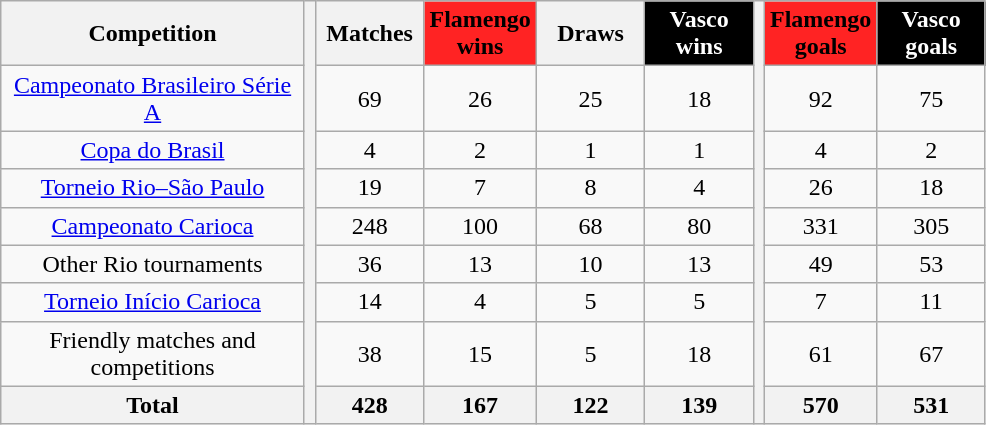<table class="wikitable" style="text-align: center;">
<tr>
<th width="195">Competition</th>
<th rowspan="9"></th>
<th width="65">Matches</th>
<th width="65" style="background:#ff2323">Flamengo<br>wins</th>
<th width="65">Draws</th>
<th width="65" style="background:#000000; color:#ffffff">Vasco<br>wins</th>
<th rowspan="9"></th>
<th width="65" style="background:#ff2323">Flamengo<br>goals</th>
<th width="65" style="background:#000000; color:#ffffff">Vasco<br>goals</th>
</tr>
<tr>
<td><a href='#'>Campeonato Brasileiro Série A</a></td>
<td>69</td>
<td>26</td>
<td>25</td>
<td>18</td>
<td>92</td>
<td>75</td>
</tr>
<tr>
<td><a href='#'>Copa do Brasil</a></td>
<td>4</td>
<td>2</td>
<td>1</td>
<td>1</td>
<td>4</td>
<td>2</td>
</tr>
<tr>
<td><a href='#'>Torneio Rio–São Paulo</a></td>
<td>19</td>
<td>7</td>
<td>8</td>
<td>4</td>
<td>26</td>
<td>18</td>
</tr>
<tr>
<td><a href='#'>Campeonato Carioca</a></td>
<td>248</td>
<td>100</td>
<td>68</td>
<td>80</td>
<td>331</td>
<td>305</td>
</tr>
<tr>
<td>Other Rio tournaments</td>
<td>36</td>
<td>13</td>
<td>10</td>
<td>13</td>
<td>49</td>
<td>53</td>
</tr>
<tr>
<td><a href='#'>Torneio Início Carioca</a></td>
<td>14</td>
<td>4</td>
<td>5</td>
<td>5</td>
<td>7</td>
<td>11</td>
</tr>
<tr>
<td>Friendly matches and competitions</td>
<td>38</td>
<td>15</td>
<td>5</td>
<td>18</td>
<td>61</td>
<td>67</td>
</tr>
<tr>
<th>Total</th>
<th>428</th>
<th>167</th>
<th>122</th>
<th>139</th>
<th>570</th>
<th>531</th>
</tr>
</table>
